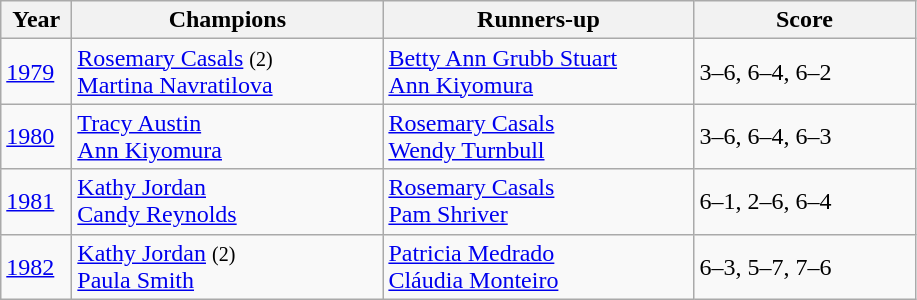<table class="wikitable">
<tr>
<th style="width:40px">Year</th>
<th style="width:200px">Champions</th>
<th style="width:200px">Runners-up</th>
<th style="width:140px" class="unsortable">Score</th>
</tr>
<tr>
<td><a href='#'>1979</a></td>
<td> <a href='#'>Rosemary Casals</a> <small>(2)</small><br>  <a href='#'>Martina Navratilova</a></td>
<td> <a href='#'>Betty Ann Grubb Stuart</a> <br>  <a href='#'>Ann Kiyomura</a></td>
<td>3–6, 6–4, 6–2</td>
</tr>
<tr>
<td><a href='#'>1980</a></td>
<td> <a href='#'>Tracy Austin</a> <br>  <a href='#'>Ann Kiyomura</a></td>
<td> <a href='#'>Rosemary Casals</a> <br>  <a href='#'>Wendy Turnbull</a></td>
<td>3–6, 6–4, 6–3</td>
</tr>
<tr>
<td><a href='#'>1981</a></td>
<td> <a href='#'>Kathy Jordan</a> <br>  <a href='#'>Candy Reynolds</a></td>
<td> <a href='#'>Rosemary Casals</a> <br>  <a href='#'>Pam Shriver</a></td>
<td>6–1, 2–6, 6–4</td>
</tr>
<tr>
<td><a href='#'>1982</a></td>
<td> <a href='#'>Kathy Jordan</a> <small>(2)</small><br>  <a href='#'>Paula Smith</a></td>
<td> <a href='#'>Patricia Medrado</a> <br>  <a href='#'>Cláudia Monteiro</a></td>
<td>6–3, 5–7, 7–6</td>
</tr>
</table>
